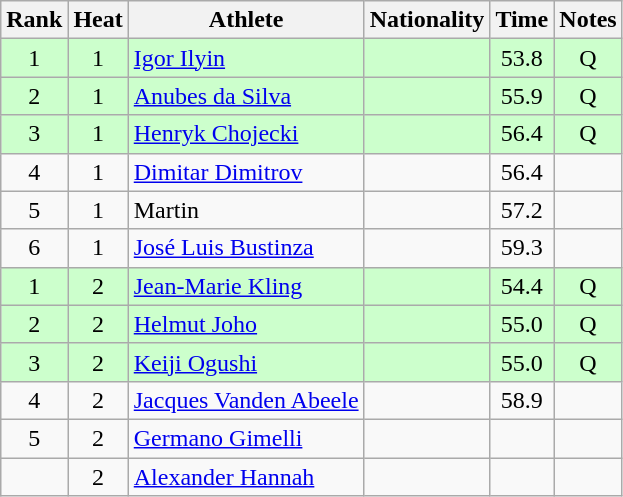<table class="wikitable sortable" style="text-align:center">
<tr>
<th>Rank</th>
<th>Heat</th>
<th>Athlete</th>
<th>Nationality</th>
<th>Time</th>
<th>Notes</th>
</tr>
<tr bgcolor=ccffcc>
<td>1</td>
<td>1</td>
<td align=left><a href='#'>Igor Ilyin</a></td>
<td align=left></td>
<td>53.8</td>
<td>Q</td>
</tr>
<tr bgcolor=ccffcc>
<td>2</td>
<td>1</td>
<td align=left><a href='#'>Anubes da Silva</a></td>
<td align=left></td>
<td>55.9</td>
<td>Q</td>
</tr>
<tr bgcolor=ccffcc>
<td>3</td>
<td>1</td>
<td align=left><a href='#'>Henryk Chojecki</a></td>
<td align=left></td>
<td>56.4</td>
<td>Q</td>
</tr>
<tr>
<td>4</td>
<td>1</td>
<td align=left><a href='#'>Dimitar Dimitrov</a></td>
<td align=left></td>
<td>56.4</td>
<td></td>
</tr>
<tr>
<td>5</td>
<td>1</td>
<td align=left>Martin</td>
<td align=left></td>
<td>57.2</td>
<td></td>
</tr>
<tr>
<td>6</td>
<td>1</td>
<td align=left><a href='#'>José Luis Bustinza</a></td>
<td align=left></td>
<td>59.3</td>
<td></td>
</tr>
<tr bgcolor=ccffcc>
<td>1</td>
<td>2</td>
<td align=left><a href='#'>Jean-Marie Kling</a></td>
<td align=left></td>
<td>54.4</td>
<td>Q</td>
</tr>
<tr bgcolor=ccffcc>
<td>2</td>
<td>2</td>
<td align=left><a href='#'>Helmut Joho</a></td>
<td align=left></td>
<td>55.0</td>
<td>Q</td>
</tr>
<tr bgcolor=ccffcc>
<td>3</td>
<td>2</td>
<td align=left><a href='#'>Keiji Ogushi</a></td>
<td align=left></td>
<td>55.0</td>
<td>Q</td>
</tr>
<tr>
<td>4</td>
<td>2</td>
<td align=left><a href='#'>Jacques Vanden Abeele</a></td>
<td align=left></td>
<td>58.9</td>
<td></td>
</tr>
<tr>
<td>5</td>
<td>2</td>
<td align=left><a href='#'>Germano Gimelli</a></td>
<td align=left></td>
<td></td>
<td></td>
</tr>
<tr>
<td></td>
<td>2</td>
<td align=left><a href='#'>Alexander Hannah</a></td>
<td align=left></td>
<td></td>
<td></td>
</tr>
</table>
